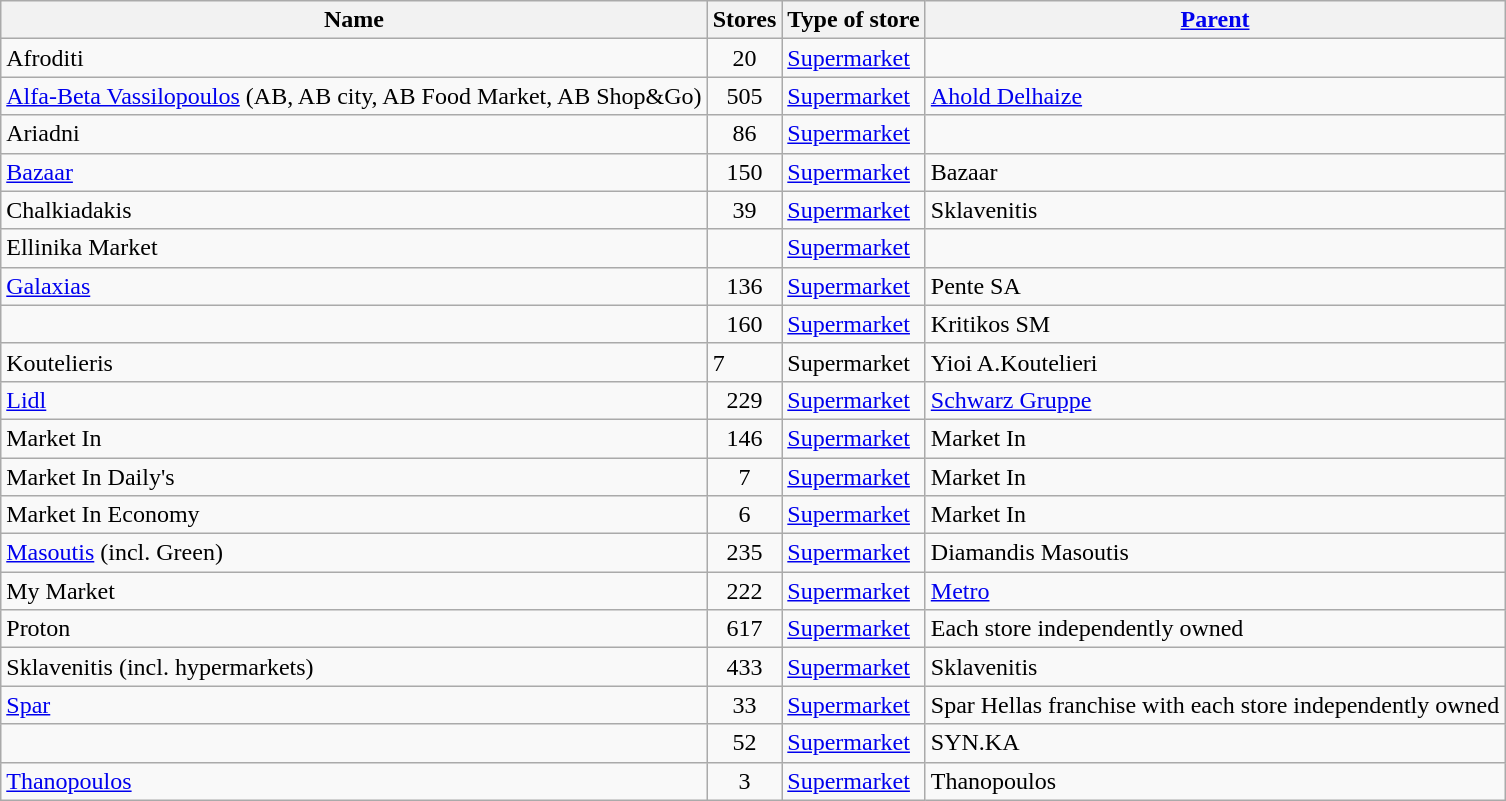<table class="wikitable sortable">
<tr>
<th>Name</th>
<th>Stores</th>
<th>Type of store</th>
<th><a href='#'>Parent</a></th>
</tr>
<tr>
<td>Afroditi</td>
<td align="center">20</td>
<td><a href='#'>Supermarket</a></td>
<td></td>
</tr>
<tr>
<td><a href='#'>Alfa-Beta Vassilopoulos</a> (AB, AB city, AB Food Market, AB Shop&Go)</td>
<td align="center">505</td>
<td><a href='#'>Supermarket</a></td>
<td><a href='#'>Ahold Delhaize</a></td>
</tr>
<tr>
<td>Ariadni</td>
<td align="center">86</td>
<td><a href='#'>Supermarket</a></td>
<td></td>
</tr>
<tr>
<td><a href='#'>Bazaar</a></td>
<td align="center">150</td>
<td><a href='#'>Supermarket</a></td>
<td>Bazaar</td>
</tr>
<tr>
<td>Chalkiadakis</td>
<td align="center">39</td>
<td><a href='#'>Supermarket</a></td>
<td>Sklavenitis</td>
</tr>
<tr>
<td>Ellinika Market</td>
<td></td>
<td><a href='#'>Supermarket</a></td>
<td></td>
</tr>
<tr>
<td><a href='#'>Galaxias</a></td>
<td align="center">136</td>
<td><a href='#'>Supermarket</a></td>
<td>Pente SA</td>
</tr>
<tr>
<td></td>
<td align="center">160</td>
<td><a href='#'>Supermarket</a></td>
<td>Kritikos SM</td>
</tr>
<tr>
<td>Koutelieris</td>
<td>7</td>
<td>Supermarket</td>
<td>Yioi A.Koutelieri</td>
</tr>
<tr>
<td><a href='#'>Lidl</a></td>
<td align="center">229</td>
<td><a href='#'>Supermarket</a></td>
<td><a href='#'>Schwarz Gruppe</a></td>
</tr>
<tr>
<td>Market In</td>
<td align="center">146</td>
<td><a href='#'>Supermarket</a></td>
<td>Market In</td>
</tr>
<tr>
<td>Market In Daily's</td>
<td align="center">7</td>
<td><a href='#'>Supermarket</a></td>
<td>Market In</td>
</tr>
<tr>
<td>Market In Economy</td>
<td align="center">6</td>
<td><a href='#'>Supermarket</a></td>
<td>Market In</td>
</tr>
<tr>
<td><a href='#'>Masoutis</a> (incl. Green)</td>
<td align="center">235</td>
<td><a href='#'>Supermarket</a></td>
<td>Diamandis Masoutis</td>
</tr>
<tr>
<td>My Market</td>
<td align="center">222</td>
<td><a href='#'>Supermarket</a></td>
<td><a href='#'>Metro</a></td>
</tr>
<tr>
<td>Proton</td>
<td align="center">617</td>
<td><a href='#'>Supermarket</a></td>
<td>Each store independently owned</td>
</tr>
<tr>
<td>Sklavenitis (incl. hypermarkets)</td>
<td align="center">433</td>
<td><a href='#'>Supermarket</a></td>
<td>Sklavenitis</td>
</tr>
<tr>
<td><a href='#'>Spar</a></td>
<td align="center">33</td>
<td><a href='#'>Supermarket</a></td>
<td>Spar Hellas franchise with each store independently owned</td>
</tr>
<tr>
<td></td>
<td align="center">52</td>
<td><a href='#'>Supermarket</a></td>
<td>SYN.KA</td>
</tr>
<tr>
<td><a href='#'>Thanopoulos</a></td>
<td align="center">3</td>
<td><a href='#'>Supermarket</a></td>
<td>Thanopoulos</td>
</tr>
</table>
